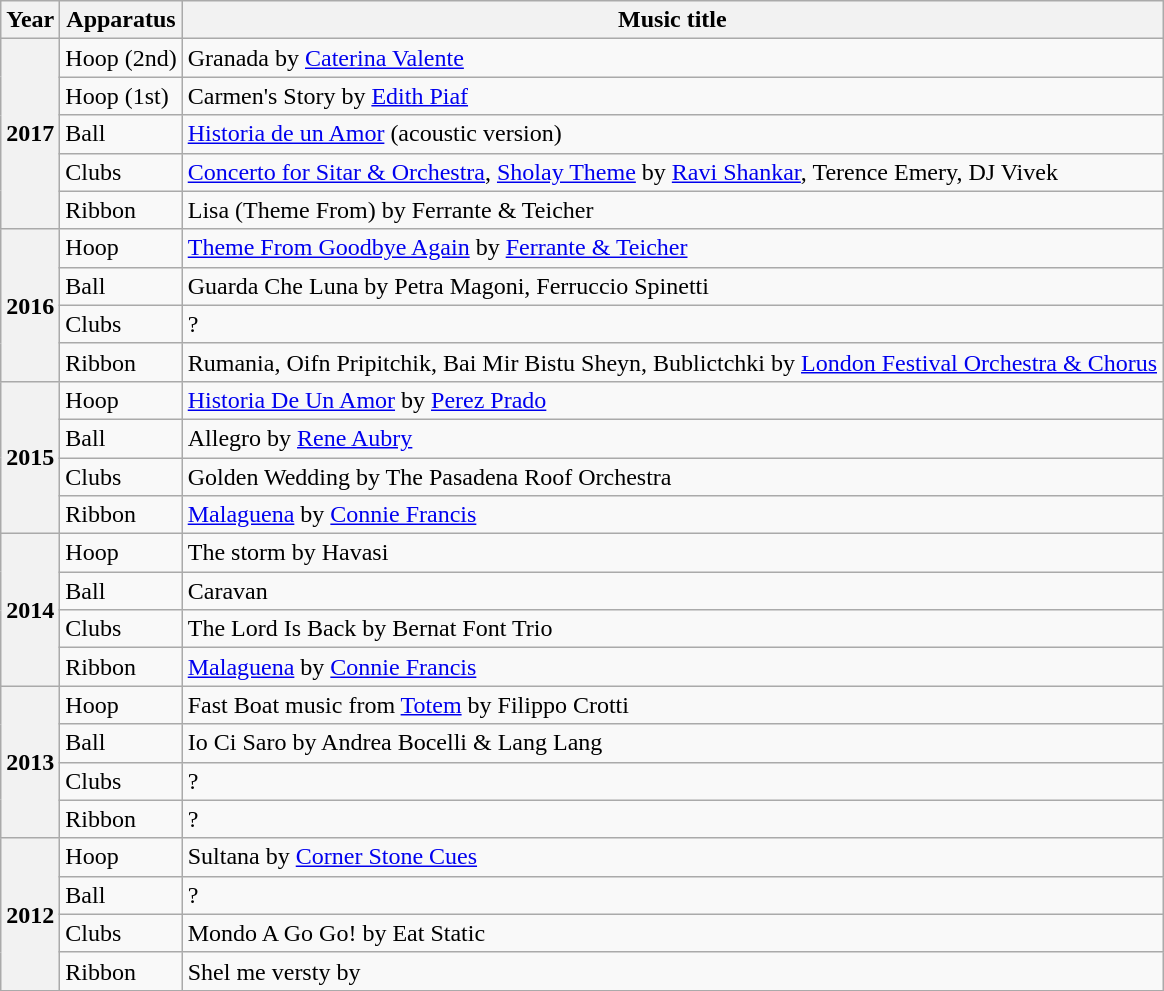<table class="wikitable plainrowheaders">
<tr>
<th scope=col>Year</th>
<th scope=col>Apparatus</th>
<th scope=col>Music title </th>
</tr>
<tr>
<th scope=row rowspan=5>2017</th>
<td>Hoop (2nd)</td>
<td>Granada by <a href='#'>Caterina Valente</a></td>
</tr>
<tr>
<td>Hoop (1st)</td>
<td>Carmen's Story by <a href='#'>Edith Piaf</a></td>
</tr>
<tr>
<td>Ball</td>
<td><a href='#'>Historia de un Amor</a> (acoustic version)</td>
</tr>
<tr>
<td>Clubs</td>
<td><a href='#'>Concerto for Sitar & Orchestra</a>, <a href='#'>Sholay Theme</a> by <a href='#'>Ravi Shankar</a>, Terence Emery, DJ Vivek</td>
</tr>
<tr>
<td>Ribbon</td>
<td>Lisa (Theme From) by Ferrante & Teicher</td>
</tr>
<tr>
<th scope=row rowspan=4>2016</th>
<td>Hoop</td>
<td><a href='#'>Theme From Goodbye Again</a> by <a href='#'>Ferrante & Teicher</a></td>
</tr>
<tr>
<td>Ball</td>
<td>Guarda Che Luna by Petra Magoni, Ferruccio Spinetti</td>
</tr>
<tr>
<td>Clubs</td>
<td>?</td>
</tr>
<tr>
<td>Ribbon</td>
<td>Rumania, Oifn Pripitchik, Bai Mir Bistu Sheyn, Bublictchki by <a href='#'>London Festival Orchestra & Chorus</a></td>
</tr>
<tr>
<th scope=row rowspan=4>2015</th>
<td>Hoop</td>
<td><a href='#'>Historia De Un Amor</a> by <a href='#'>Perez Prado</a></td>
</tr>
<tr>
<td>Ball</td>
<td>Allegro by <a href='#'>Rene Aubry</a></td>
</tr>
<tr>
<td>Clubs</td>
<td>Golden Wedding by The Pasadena Roof Orchestra</td>
</tr>
<tr>
<td>Ribbon</td>
<td><a href='#'>Malaguena</a> by <a href='#'>Connie Francis</a></td>
</tr>
<tr>
<th scope=row rowspan=4>2014</th>
<td>Hoop</td>
<td>The storm by Havasi</td>
</tr>
<tr>
<td>Ball</td>
<td>Caravan</td>
</tr>
<tr>
<td>Clubs</td>
<td>The Lord Is Back by Bernat Font Trio</td>
</tr>
<tr>
<td>Ribbon</td>
<td><a href='#'>Malaguena</a> by <a href='#'>Connie Francis</a></td>
</tr>
<tr>
<th scope=row rowspan=4>2013</th>
<td>Hoop</td>
<td>Fast Boat music from <a href='#'>Totem</a> by Filippo Crotti</td>
</tr>
<tr>
<td>Ball</td>
<td>Io Ci Saro by Andrea Bocelli & Lang Lang</td>
</tr>
<tr>
<td>Clubs</td>
<td>?</td>
</tr>
<tr>
<td>Ribbon</td>
<td>?</td>
</tr>
<tr>
<th scope=row rowspan=4>2012</th>
<td>Hoop</td>
<td>Sultana by <a href='#'>Corner Stone Cues</a></td>
</tr>
<tr>
<td>Ball</td>
<td>?</td>
</tr>
<tr>
<td>Clubs</td>
<td>Mondo A Go Go! by Eat Static</td>
</tr>
<tr>
<td>Ribbon</td>
<td>Shel me versty by  </td>
</tr>
<tr>
</tr>
</table>
